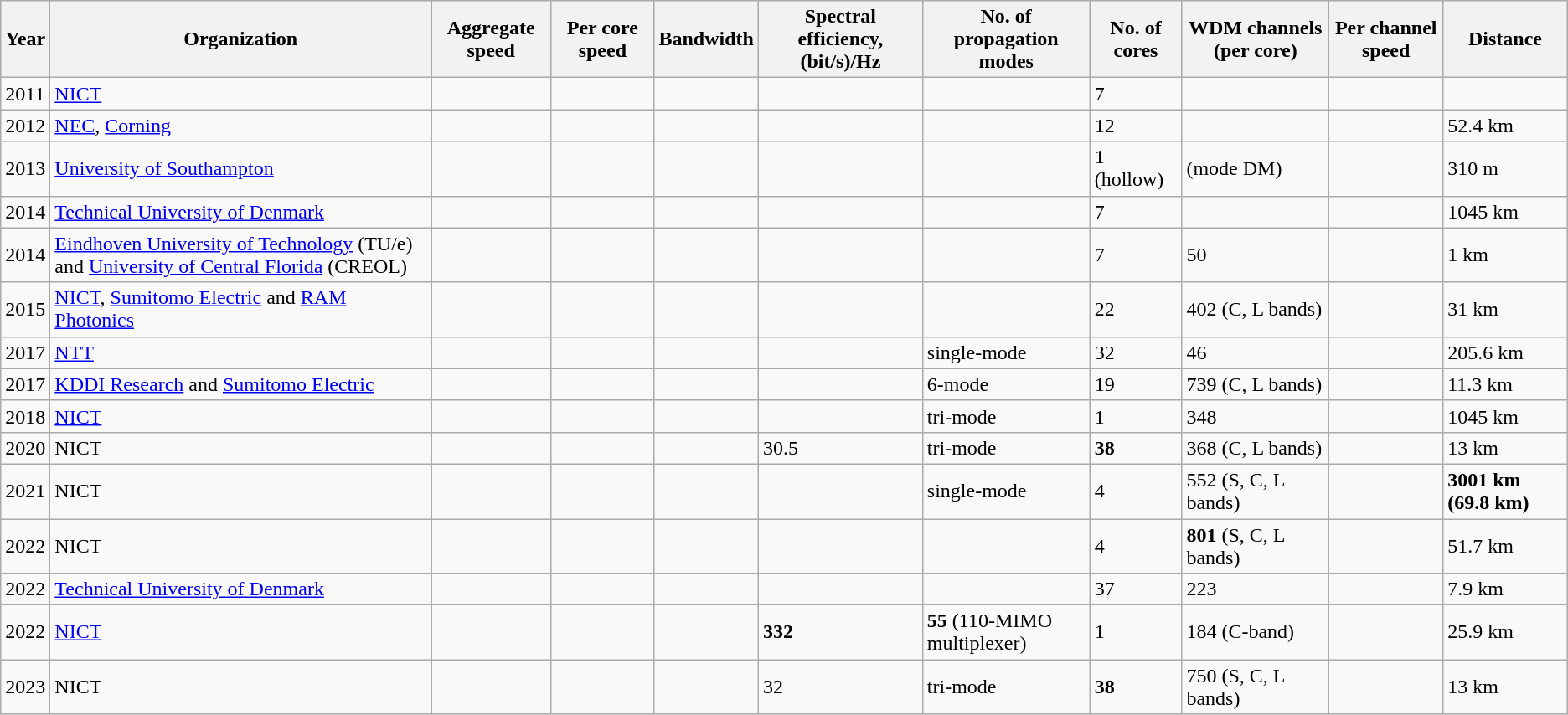<table class=wikitable>
<tr>
<th>Year</th>
<th>Organization</th>
<th>Aggregate speed</th>
<th>Per core speed</th>
<th>Bandwidth</th>
<th>Spectral efficiency, (bit/s)/Hz</th>
<th>No. of propagation modes</th>
<th>No. of cores</th>
<th>WDM channels (per core)</th>
<th>Per channel speed</th>
<th>Distance</th>
</tr>
<tr>
<td>2011</td>
<td><a href='#'>NICT</a></td>
<td></td>
<td></td>
<td></td>
<td></td>
<td></td>
<td>7</td>
<td></td>
<td></td>
<td></td>
</tr>
<tr>
<td>2012</td>
<td><a href='#'>NEC</a>, <a href='#'>Corning</a></td>
<td></td>
<td></td>
<td></td>
<td></td>
<td></td>
<td>12</td>
<td></td>
<td></td>
<td>52.4 km</td>
</tr>
<tr>
<td>2013</td>
<td><a href='#'>University of Southampton</a></td>
<td></td>
<td></td>
<td></td>
<td></td>
<td></td>
<td>1 (hollow)</td>
<td> (mode DM)</td>
<td></td>
<td>310 m</td>
</tr>
<tr>
<td>2014</td>
<td><a href='#'>Technical University of Denmark</a></td>
<td></td>
<td></td>
<td></td>
<td></td>
<td></td>
<td>7</td>
<td></td>
<td></td>
<td>1045 km</td>
</tr>
<tr>
<td>2014</td>
<td><a href='#'>Eindhoven University of Technology</a> (TU/e) and <a href='#'>University of Central Florida</a> (CREOL)</td>
<td></td>
<td></td>
<td></td>
<td></td>
<td></td>
<td>7</td>
<td>50</td>
<td></td>
<td>1 km</td>
</tr>
<tr>
<td>2015</td>
<td><a href='#'>NICT</a>, <a href='#'>Sumitomo Electric</a> and <a href='#'>RAM Photonics</a></td>
<td></td>
<td></td>
<td></td>
<td></td>
<td></td>
<td>22</td>
<td>402 (C, L bands)</td>
<td></td>
<td>31 km</td>
</tr>
<tr>
<td>2017</td>
<td><a href='#'>NTT</a></td>
<td></td>
<td></td>
<td></td>
<td></td>
<td>single-mode</td>
<td>32</td>
<td>46</td>
<td></td>
<td>205.6 km</td>
</tr>
<tr>
<td>2017</td>
<td><a href='#'>KDDI Research</a> and <a href='#'>Sumitomo Electric</a></td>
<td></td>
<td></td>
<td></td>
<td></td>
<td>6-mode</td>
<td>19</td>
<td>739 (C, L bands)</td>
<td></td>
<td>11.3 km</td>
</tr>
<tr>
<td>2018</td>
<td><a href='#'>NICT</a></td>
<td></td>
<td></td>
<td></td>
<td></td>
<td>tri-mode</td>
<td>1</td>
<td>348</td>
<td></td>
<td>1045 km</td>
</tr>
<tr>
<td>2020</td>
<td>NICT</td>
<td></td>
<td></td>
<td></td>
<td>30.5</td>
<td>tri-mode</td>
<td><strong>38</strong></td>
<td>368 (C, L bands)</td>
<td></td>
<td>13 km</td>
</tr>
<tr>
<td>2021</td>
<td>NICT</td>
<td></td>
<td></td>
<td></td>
<td></td>
<td>single-mode</td>
<td>4</td>
<td>552 (S, C, L bands)</td>
<td></td>
<td><strong>3001 km (69.8 km)</strong></td>
</tr>
<tr>
<td>2022</td>
<td>NICT</td>
<td></td>
<td></td>
<td></td>
<td></td>
<td></td>
<td>4</td>
<td><strong>801</strong> (S, C, L bands)</td>
<td></td>
<td>51.7 km</td>
</tr>
<tr>
<td>2022</td>
<td><a href='#'>Technical University of Denmark</a></td>
<td></td>
<td></td>
<td></td>
<td></td>
<td></td>
<td>37</td>
<td>223</td>
<td></td>
<td>7.9 km</td>
</tr>
<tr>
<td>2022</td>
<td><a href='#'>NICT</a></td>
<td></td>
<td><strong></strong></td>
<td></td>
<td><strong>332</strong></td>
<td><strong>55</strong> (110-MIMO multiplexer)</td>
<td>1</td>
<td>184 (C-band)</td>
<td><strong></strong></td>
<td>25.9 km</td>
</tr>
<tr>
<td>2023</td>
<td>NICT</td>
<td><strong></strong></td>
<td></td>
<td></td>
<td>32</td>
<td>tri-mode</td>
<td><strong>38</strong></td>
<td>750 (S, C, L bands)</td>
<td></td>
<td>13 km</td>
</tr>
</table>
